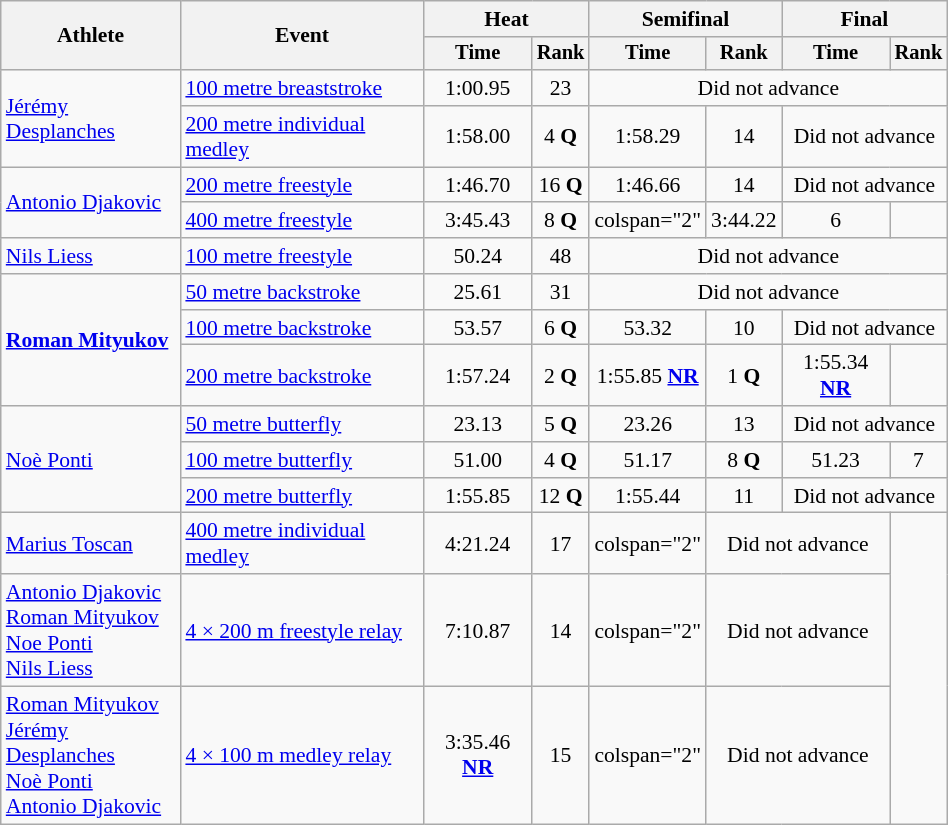<table class=wikitable  style="text-align:center; font-size:90%; width:50%;">
<tr>
<th rowspan="2">Athlete</th>
<th rowspan="2">Event</th>
<th colspan="2">Heat</th>
<th colspan="2">Semifinal</th>
<th colspan="2">Final</th>
</tr>
<tr style="font-size:95%">
<th>Time</th>
<th>Rank</th>
<th>Time</th>
<th>Rank</th>
<th>Time</th>
<th>Rank</th>
</tr>
<tr align=center>
<td align=left rowspan=2><a href='#'>Jérémy Desplanches</a></td>
<td align=left><a href='#'>100 metre breaststroke</a></td>
<td>1:00.95</td>
<td>23</td>
<td colspan=4>Did not advance</td>
</tr>
<tr align=center>
<td align=left><a href='#'>200 metre individual medley</a></td>
<td>1:58.00</td>
<td>4 <strong>Q</strong></td>
<td>1:58.29</td>
<td>14</td>
<td colspan=2>Did not advance</td>
</tr>
<tr align=center>
<td align=left rowspan="2"><a href='#'>Antonio Djakovic</a></td>
<td align=left><a href='#'>200 metre freestyle</a></td>
<td>1:46.70</td>
<td>16 <strong>Q</strong></td>
<td>1:46.66</td>
<td>14</td>
<td colspan="2">Did not advance</td>
</tr>
<tr align=center>
<td align=left><a href='#'>400 metre freestyle</a></td>
<td>3:45.43</td>
<td>8 <strong>Q</strong></td>
<td>colspan="2" </td>
<td>3:44.22</td>
<td>6</td>
</tr>
<tr>
<td align=left><a href='#'>Nils Liess</a></td>
<td align=left><a href='#'>100 metre freestyle</a></td>
<td>50.24</td>
<td>48</td>
<td colspan=4>Did not advance</td>
</tr>
<tr>
<td align=left rowspan=3><strong><a href='#'>Roman Mityukov</a></strong></td>
<td align=left><a href='#'>50 metre backstroke</a></td>
<td>25.61</td>
<td>31</td>
<td colspan=4>Did not advance</td>
</tr>
<tr>
<td align=left><a href='#'>100 metre backstroke</a></td>
<td>53.57</td>
<td>6 <strong>Q</strong></td>
<td>53.32</td>
<td>10</td>
<td colspan="2">Did not advance</td>
</tr>
<tr>
<td align=left><a href='#'>200 metre backstroke</a></td>
<td>1:57.24</td>
<td>2 <strong>Q</strong></td>
<td>1:55.85 <strong><a href='#'>NR</a></strong></td>
<td>1 <strong>Q</strong></td>
<td>1:55.34 <strong><a href='#'>NR</a></strong></td>
<td></td>
</tr>
<tr>
<td align=left rowspan=3><a href='#'>Noè Ponti</a></td>
<td align=left><a href='#'>50 metre butterfly</a></td>
<td>23.13</td>
<td>5 <strong>Q</strong></td>
<td>23.26</td>
<td>13</td>
<td colspan="2">Did not advance</td>
</tr>
<tr>
<td align=left><a href='#'>100 metre butterfly</a></td>
<td>51.00</td>
<td>4 <strong>Q</strong></td>
<td>51.17</td>
<td>8 <strong>Q</strong></td>
<td>51.23</td>
<td>7</td>
</tr>
<tr>
<td align=left><a href='#'>200 metre butterfly</a></td>
<td>1:55.85</td>
<td>12 <strong>Q</strong></td>
<td>1:55.44</td>
<td>11</td>
<td colspan="2">Did not advance</td>
</tr>
<tr align=center>
<td align=left><a href='#'>Marius Toscan</a></td>
<td align=left><a href='#'>400 metre individual medley</a></td>
<td>4:21.24</td>
<td>17</td>
<td>colspan="2" </td>
<td colspan="2">Did not advance</td>
</tr>
<tr>
<td align=left><a href='#'>Antonio Djakovic</a>  <br><a href='#'>Roman Mityukov</a>  <br><a href='#'>Noe Ponti</a>  <br><a href='#'>Nils Liess</a></td>
<td align=left><a href='#'>4 × 200 m freestyle relay</a></td>
<td>7:10.87</td>
<td>14</td>
<td>colspan="2" </td>
<td colspan="2">Did not advance</td>
</tr>
<tr>
<td align=left><a href='#'>Roman Mityukov</a><br><a href='#'>Jérémy Desplanches</a><br><a href='#'>Noè Ponti</a> <br><a href='#'>Antonio Djakovic</a></td>
<td align=left><a href='#'>4 × 100 m medley relay</a></td>
<td>3:35.46 <strong><a href='#'>NR</a></strong></td>
<td>15</td>
<td>colspan="2" </td>
<td colspan=2>Did not advance</td>
</tr>
</table>
